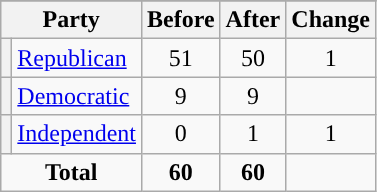<table class="wikitable" style="text-align:center;">
<tr>
</tr>
<tr>
<th colspan=2>Party</th>
<th>Before</th>
<th>After</th>
<th>Change</th>
</tr>
<tr>
<th style="background-color:"></th>
<td style="text-align:left;"><a href='#'>Republican</a></td>
<td>51</td>
<td>50</td>
<td> 1</td>
</tr>
<tr>
<th style="background-color:"></th>
<td style="text-align:left;"><a href='#'>Democratic</a></td>
<td>9</td>
<td>9</td>
<td></td>
</tr>
<tr>
<th style="background-color:"></th>
<td style="text-align:left;"><a href='#'>Independent</a></td>
<td>0</td>
<td>1</td>
<td> 1</td>
</tr>
<tr>
<td colspan=2><strong>Total</strong></td>
<td><strong>60</strong></td>
<td><strong>60</strong></td>
<td></td>
</tr>
</table>
